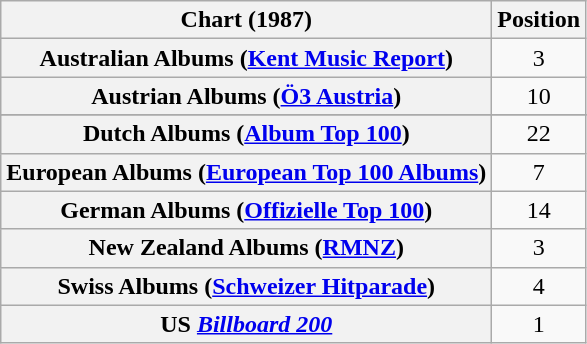<table class="wikitable plainrowheaders" style="text-align:center;">
<tr>
<th>Chart (1987)</th>
<th>Position</th>
</tr>
<tr>
<th scope="row">Australian Albums (<a href='#'>Kent Music Report</a>)</th>
<td>3</td>
</tr>
<tr>
<th scope="row">Austrian Albums (<a href='#'>Ö3 Austria</a>)</th>
<td>10</td>
</tr>
<tr>
</tr>
<tr>
<th scope="row">Dutch Albums (<a href='#'>Album Top 100</a>)</th>
<td>22</td>
</tr>
<tr>
<th scope="row">European Albums (<a href='#'>European Top 100 Albums</a>)</th>
<td>7</td>
</tr>
<tr>
<th scope="row">German Albums (<a href='#'>Offizielle Top 100</a>)</th>
<td>14</td>
</tr>
<tr>
<th scope="row">New Zealand Albums (<a href='#'>RMNZ</a>)</th>
<td>3</td>
</tr>
<tr>
<th scope="row">Swiss Albums (<a href='#'>Schweizer Hitparade</a>)</th>
<td>4</td>
</tr>
<tr>
<th scope="row">US <em><a href='#'>Billboard 200</a></em></th>
<td>1</td>
</tr>
</table>
